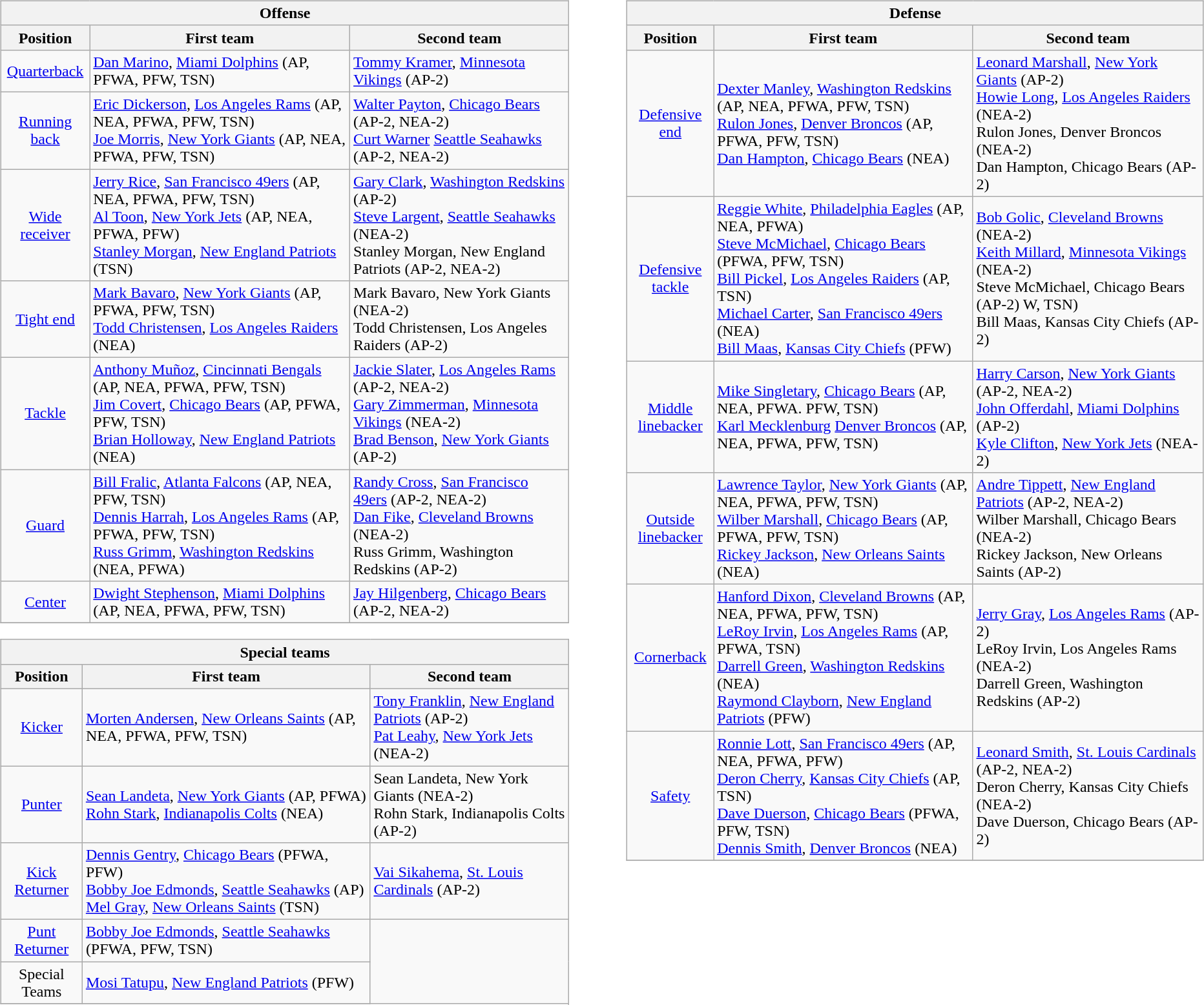<table border=0>
<tr valign="top">
<td><br><table class="wikitable">
<tr>
<th colspan=3>Offense</th>
</tr>
<tr>
<th>Position</th>
<th>First team</th>
<th>Second team</th>
</tr>
<tr>
<td align=center><a href='#'>Quarterback</a></td>
<td><a href='#'>Dan Marino</a>, <a href='#'>Miami Dolphins</a> (AP, PFWA, PFW, TSN)</td>
<td><a href='#'>Tommy Kramer</a>, <a href='#'>Minnesota Vikings</a> (AP-2)</td>
</tr>
<tr>
<td align=center><a href='#'>Running back</a></td>
<td><a href='#'>Eric Dickerson</a>, <a href='#'>Los Angeles Rams</a> (AP, NEA, PFWA, PFW, TSN) <br> <a href='#'>Joe Morris</a>, <a href='#'>New York Giants</a> (AP, NEA, PFWA, PFW, TSN)</td>
<td><a href='#'>Walter Payton</a>, <a href='#'>Chicago Bears</a> (AP-2, NEA-2) <br> <a href='#'>Curt Warner</a> <a href='#'>Seattle Seahawks</a> (AP-2, NEA-2)</td>
</tr>
<tr>
<td align=center><a href='#'>Wide receiver</a></td>
<td><a href='#'>Jerry Rice</a>, <a href='#'>San Francisco 49ers</a> (AP, NEA, PFWA, PFW, TSN) <br> <a href='#'>Al Toon</a>, <a href='#'>New York Jets</a> (AP, NEA, PFWA, PFW) <br> <a href='#'>Stanley Morgan</a>, <a href='#'>New England Patriots</a> (TSN)</td>
<td><a href='#'>Gary Clark</a>, <a href='#'>Washington Redskins</a> (AP-2) <br> <a href='#'>Steve Largent</a>, <a href='#'>Seattle Seahawks</a> (NEA-2) <br> Stanley Morgan, New England Patriots (AP-2, NEA-2)</td>
</tr>
<tr>
<td align=center><a href='#'>Tight end</a></td>
<td><a href='#'>Mark Bavaro</a>, <a href='#'>New York Giants</a> (AP, PFWA, PFW, TSN) <br> <a href='#'>Todd Christensen</a>, <a href='#'>Los Angeles Raiders</a> (NEA)</td>
<td>Mark Bavaro, New York Giants (NEA-2) <br> Todd Christensen, Los Angeles Raiders (AP-2)</td>
</tr>
<tr>
<td align=center><a href='#'>Tackle</a></td>
<td><a href='#'>Anthony Muñoz</a>, <a href='#'>Cincinnati Bengals</a> (AP, NEA, PFWA, PFW, TSN)  <br> <a href='#'>Jim Covert</a>, <a href='#'>Chicago Bears</a> (AP,  PFWA, PFW, TSN)<br> <a href='#'>Brian Holloway</a>, <a href='#'>New England Patriots</a> (NEA)</td>
<td><a href='#'>Jackie Slater</a>, <a href='#'>Los Angeles Rams</a> (AP-2, NEA-2) <br> <a href='#'>Gary Zimmerman</a>, <a href='#'>Minnesota Vikings</a> (NEA-2)<br> <a href='#'>Brad Benson</a>, <a href='#'>New York Giants</a> (AP-2)</td>
</tr>
<tr>
<td align=center><a href='#'>Guard</a></td>
<td><a href='#'>Bill Fralic</a>, <a href='#'>Atlanta Falcons</a> (AP, NEA, PFW, TSN) <br> <a href='#'>Dennis Harrah</a>, <a href='#'>Los Angeles Rams</a> (AP, PFWA, PFW, TSN) <br> <a href='#'>Russ Grimm</a>, <a href='#'>Washington Redskins</a> (NEA, PFWA)</td>
<td><a href='#'>Randy Cross</a>, <a href='#'>San Francisco 49ers</a> (AP-2, NEA-2) <br> <a href='#'>Dan Fike</a>, <a href='#'>Cleveland Browns</a> (NEA-2) <br> Russ Grimm, Washington Redskins (AP-2)</td>
</tr>
<tr>
<td align=center><a href='#'>Center</a></td>
<td><a href='#'>Dwight Stephenson</a>, <a href='#'>Miami Dolphins</a> (AP, NEA, PFWA, PFW, TSN)</td>
<td><a href='#'>Jay Hilgenberg</a>, <a href='#'>Chicago Bears</a> (AP-2, NEA-2)</td>
</tr>
<tr>
</tr>
</table>
<table class="wikitable">
<tr>
<th colspan=3>Special teams</th>
</tr>
<tr>
<th>Position</th>
<th>First team</th>
<th>Second team</th>
</tr>
<tr>
<td align=center><a href='#'>Kicker</a></td>
<td><a href='#'>Morten Andersen</a>, <a href='#'>New Orleans Saints</a> (AP, NEA, PFWA, PFW, TSN)</td>
<td><a href='#'>Tony Franklin</a>, <a href='#'>New England Patriots</a> (AP-2) <br> <a href='#'>Pat Leahy</a>, <a href='#'>New York Jets</a> (NEA-2)</td>
</tr>
<tr>
<td align=center><a href='#'>Punter</a></td>
<td><a href='#'>Sean Landeta</a>, <a href='#'>New York Giants</a> (AP, PFWA) <br> <a href='#'>Rohn Stark</a>,  <a href='#'>Indianapolis Colts</a> (NEA)</td>
<td>Sean Landeta, New York Giants (NEA-2) <br> Rohn Stark, Indianapolis Colts (AP-2)</td>
</tr>
<tr>
<td align=center><a href='#'>Kick Returner</a></td>
<td><a href='#'>Dennis Gentry</a>, <a href='#'>Chicago Bears</a> (PFWA, PFW) <br> <a href='#'>Bobby Joe Edmonds</a>, <a href='#'>Seattle Seahawks</a> (AP)  <br> <a href='#'>Mel Gray</a>, <a href='#'>New Orleans Saints</a> (TSN)</td>
<td><a href='#'>Vai Sikahema</a>, <a href='#'>St. Louis Cardinals</a> (AP-2)</td>
</tr>
<tr>
<td align=center><a href='#'>Punt Returner</a></td>
<td><a href='#'>Bobby Joe Edmonds</a>, <a href='#'>Seattle Seahawks</a>  (PFWA, PFW, TSN)</td>
</tr>
<tr>
<td align=center>Special Teams</td>
<td><a href='#'>Mosi Tatupu</a>, <a href='#'>New England Patriots</a> (PFW)</td>
</tr>
<tr>
</tr>
</table>
</td>
<td style="padding-left:40px;"><br><table class="wikitable">
<tr>
<th colspan=3>Defense</th>
</tr>
<tr>
<th width=15%>Position</th>
<th width=45%>First team</th>
<th width=40%>Second team</th>
</tr>
<tr>
<td align=center><a href='#'>Defensive end</a></td>
<td><a href='#'>Dexter Manley</a>, <a href='#'>Washington Redskins</a> (AP, NEA, PFWA, PFW, TSN) <br><a href='#'>Rulon Jones</a>, <a href='#'>Denver Broncos</a> (AP, PFWA, PFW, TSN) <br> <a href='#'>Dan Hampton</a>, <a href='#'>Chicago Bears</a> (NEA)</td>
<td><a href='#'>Leonard Marshall</a>, <a href='#'>New York Giants</a> (AP-2) <br> <a href='#'>Howie Long</a>, <a href='#'>Los Angeles Raiders</a> (NEA-2) <br>Rulon Jones, Denver Broncos (NEA-2) <br> Dan Hampton, Chicago Bears (AP-2)</td>
</tr>
<tr>
<td align=center><a href='#'>Defensive tackle</a></td>
<td><a href='#'>Reggie White</a>, <a href='#'>Philadelphia Eagles</a> (AP, NEA, PFWA) <br> <a href='#'>Steve McMichael</a>, <a href='#'>Chicago Bears</a> (PFWA, PFW, TSN) <br> <a href='#'>Bill Pickel</a>, <a href='#'>Los Angeles Raiders</a> (AP, TSN)   <br> <a href='#'>Michael Carter</a>, <a href='#'>San Francisco 49ers</a> (NEA) <br> <a href='#'>Bill Maas</a>, <a href='#'>Kansas City Chiefs</a> (PFW)</td>
<td><a href='#'>Bob Golic</a>, <a href='#'>Cleveland Browns</a> (NEA-2) <br> <a href='#'>Keith Millard</a>, <a href='#'>Minnesota Vikings</a> (NEA-2) <br> Steve McMichael, Chicago Bears (AP-2) W, TSN) <br>Bill Maas, Kansas City Chiefs (AP-2)</td>
</tr>
<tr>
<td align=center><a href='#'>Middle linebacker</a></td>
<td><a href='#'>Mike Singletary</a>, <a href='#'>Chicago Bears</a> (AP, NEA, PFWA. PFW, TSN)  <br> <a href='#'>Karl Mecklenburg</a> <a href='#'>Denver Broncos</a> (AP, NEA, PFWA, PFW, TSN)</td>
<td><a href='#'>Harry Carson</a>, <a href='#'>New York Giants</a> (AP-2, NEA-2)<br> <a href='#'>John Offerdahl</a>, <a href='#'>Miami Dolphins</a> (AP-2) <br> <a href='#'>Kyle Clifton</a>, <a href='#'>New York Jets</a> (NEA-2)</td>
</tr>
<tr>
<td align=center><a href='#'>Outside linebacker</a></td>
<td><a href='#'>Lawrence Taylor</a>, <a href='#'>New York Giants</a> (AP, NEA, PFWA,  PFW, TSN) <br> <a href='#'>Wilber Marshall</a>, <a href='#'>Chicago Bears</a> (AP, PFWA, PFW, TSN) <br> <a href='#'>Rickey Jackson</a>, <a href='#'>New Orleans Saints</a> (NEA)</td>
<td><a href='#'>Andre Tippett</a>, <a href='#'>New England Patriots</a> (AP-2, NEA-2) <br> Wilber Marshall, Chicago Bears (NEA-2) <br> Rickey Jackson, New Orleans Saints (AP-2)</td>
</tr>
<tr>
<td align=center><a href='#'>Cornerback</a></td>
<td><a href='#'>Hanford Dixon</a>, <a href='#'>Cleveland Browns</a> (AP, NEA, PFWA, PFW, TSN) <br> <a href='#'>LeRoy Irvin</a>, <a href='#'>Los Angeles Rams</a> (AP, PFWA, TSN)   <br> <a href='#'>Darrell Green</a>, <a href='#'>Washington Redskins</a> (NEA) <br> <a href='#'>Raymond Clayborn</a>, <a href='#'>New England Patriots</a> (PFW)</td>
<td><a href='#'>Jerry Gray</a>, <a href='#'>Los Angeles Rams</a> (AP-2) <br> LeRoy Irvin, Los Angeles Rams (NEA-2)<br>  Darrell Green, Washington Redskins (AP-2)</td>
</tr>
<tr>
<td align=center><a href='#'>Safety</a></td>
<td><a href='#'>Ronnie Lott</a>, <a href='#'>San Francisco 49ers</a> (AP, NEA, PFWA, PFW)   <br>  <a href='#'>Deron Cherry</a>, <a href='#'>Kansas City Chiefs</a> (AP,  TSN) <br> <a href='#'>Dave Duerson</a>, <a href='#'>Chicago Bears</a> (PFWA, PFW, TSN) <br> <a href='#'>Dennis Smith</a>, <a href='#'>Denver Broncos</a> (NEA)</td>
<td><a href='#'>Leonard Smith</a>, <a href='#'>St. Louis Cardinals</a> (AP-2, NEA-2) <br>  Deron Cherry, Kansas City Chiefs (NEA-2) <br> Dave Duerson, Chicago Bears (AP-2)</td>
</tr>
<tr>
</tr>
</table>
</td>
</tr>
</table>
